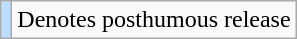<table class="wikitable">
<tr>
<td style="background:#bdf;"></td>
<td>Denotes posthumous release</td>
</tr>
</table>
